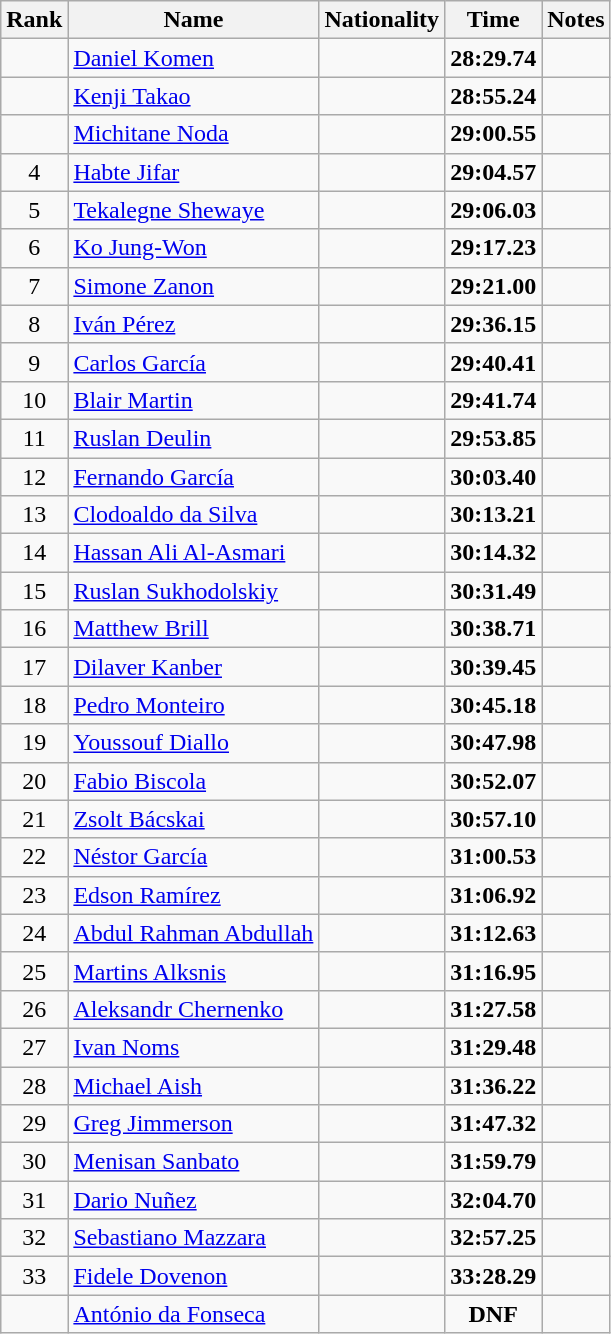<table class="wikitable sortable" style="text-align:center">
<tr>
<th>Rank</th>
<th>Name</th>
<th>Nationality</th>
<th>Time</th>
<th>Notes</th>
</tr>
<tr>
<td></td>
<td align=left><a href='#'>Daniel Komen</a></td>
<td align=left></td>
<td><strong>28:29.74</strong></td>
<td></td>
</tr>
<tr>
<td></td>
<td align=left><a href='#'>Kenji Takao</a></td>
<td align=left></td>
<td><strong>28:55.24</strong></td>
<td></td>
</tr>
<tr>
<td></td>
<td align=left><a href='#'>Michitane Noda</a></td>
<td align=left></td>
<td><strong>29:00.55</strong></td>
<td></td>
</tr>
<tr>
<td>4</td>
<td align=left><a href='#'>Habte Jifar</a></td>
<td align=left></td>
<td><strong>29:04.57</strong></td>
<td></td>
</tr>
<tr>
<td>5</td>
<td align=left><a href='#'>Tekalegne Shewaye</a></td>
<td align=left></td>
<td><strong>29:06.03</strong></td>
<td></td>
</tr>
<tr>
<td>6</td>
<td align=left><a href='#'>Ko Jung-Won</a></td>
<td align=left></td>
<td><strong>29:17.23</strong></td>
<td></td>
</tr>
<tr>
<td>7</td>
<td align=left><a href='#'>Simone Zanon</a></td>
<td align=left></td>
<td><strong>29:21.00</strong></td>
<td></td>
</tr>
<tr>
<td>8</td>
<td align=left><a href='#'>Iván Pérez</a></td>
<td align=left></td>
<td><strong>29:36.15</strong></td>
<td></td>
</tr>
<tr>
<td>9</td>
<td align=left><a href='#'>Carlos García</a></td>
<td align=left></td>
<td><strong>29:40.41</strong></td>
<td></td>
</tr>
<tr>
<td>10</td>
<td align=left><a href='#'>Blair Martin</a></td>
<td align=left></td>
<td><strong>29:41.74</strong></td>
<td></td>
</tr>
<tr>
<td>11</td>
<td align=left><a href='#'>Ruslan Deulin</a></td>
<td align=left></td>
<td><strong>29:53.85</strong></td>
<td></td>
</tr>
<tr>
<td>12</td>
<td align=left><a href='#'>Fernando García</a></td>
<td align=left></td>
<td><strong>30:03.40</strong></td>
<td></td>
</tr>
<tr>
<td>13</td>
<td align=left><a href='#'>Clodoaldo da Silva</a></td>
<td align=left></td>
<td><strong>30:13.21</strong></td>
<td></td>
</tr>
<tr>
<td>14</td>
<td align=left><a href='#'>Hassan Ali Al-Asmari</a></td>
<td align=left></td>
<td><strong>30:14.32</strong></td>
<td></td>
</tr>
<tr>
<td>15</td>
<td align=left><a href='#'>Ruslan Sukhodolskiy</a></td>
<td align=left></td>
<td><strong>30:31.49</strong></td>
<td></td>
</tr>
<tr>
<td>16</td>
<td align=left><a href='#'>Matthew Brill</a></td>
<td align=left></td>
<td><strong>30:38.71</strong></td>
<td></td>
</tr>
<tr>
<td>17</td>
<td align=left><a href='#'>Dilaver Kanber</a></td>
<td align=left></td>
<td><strong>30:39.45</strong></td>
<td></td>
</tr>
<tr>
<td>18</td>
<td align=left><a href='#'>Pedro Monteiro</a></td>
<td align=left></td>
<td><strong>30:45.18</strong></td>
<td></td>
</tr>
<tr>
<td>19</td>
<td align=left><a href='#'>Youssouf Diallo</a></td>
<td align=left></td>
<td><strong>30:47.98</strong></td>
<td></td>
</tr>
<tr>
<td>20</td>
<td align=left><a href='#'>Fabio Biscola</a></td>
<td align=left></td>
<td><strong>30:52.07</strong></td>
<td></td>
</tr>
<tr>
<td>21</td>
<td align=left><a href='#'>Zsolt Bácskai</a></td>
<td align=left></td>
<td><strong>30:57.10</strong></td>
<td></td>
</tr>
<tr>
<td>22</td>
<td align=left><a href='#'>Néstor García</a></td>
<td align=left></td>
<td><strong>31:00.53</strong></td>
<td></td>
</tr>
<tr>
<td>23</td>
<td align=left><a href='#'>Edson Ramírez</a></td>
<td align=left></td>
<td><strong>31:06.92</strong></td>
<td></td>
</tr>
<tr>
<td>24</td>
<td align=left><a href='#'>Abdul Rahman Abdullah</a></td>
<td align=left></td>
<td><strong>31:12.63</strong></td>
<td></td>
</tr>
<tr>
<td>25</td>
<td align=left><a href='#'>Martins Alksnis</a></td>
<td align=left></td>
<td><strong>31:16.95</strong></td>
<td></td>
</tr>
<tr>
<td>26</td>
<td align=left><a href='#'>Aleksandr Chernenko</a></td>
<td align=left></td>
<td><strong>31:27.58</strong></td>
<td></td>
</tr>
<tr>
<td>27</td>
<td align=left><a href='#'>Ivan Noms</a></td>
<td align=left></td>
<td><strong>31:29.48</strong></td>
<td></td>
</tr>
<tr>
<td>28</td>
<td align=left><a href='#'>Michael Aish</a></td>
<td align=left></td>
<td><strong>31:36.22</strong></td>
<td></td>
</tr>
<tr>
<td>29</td>
<td align=left><a href='#'>Greg Jimmerson</a></td>
<td align=left></td>
<td><strong>31:47.32</strong></td>
<td></td>
</tr>
<tr>
<td>30</td>
<td align=left><a href='#'>Menisan Sanbato</a></td>
<td align=left></td>
<td><strong>31:59.79</strong></td>
<td></td>
</tr>
<tr>
<td>31</td>
<td align=left><a href='#'>Dario Nuñez</a></td>
<td align=left></td>
<td><strong>32:04.70</strong></td>
<td></td>
</tr>
<tr>
<td>32</td>
<td align=left><a href='#'>Sebastiano Mazzara</a></td>
<td align=left></td>
<td><strong>32:57.25</strong></td>
<td></td>
</tr>
<tr>
<td>33</td>
<td align=left><a href='#'>Fidele Dovenon</a></td>
<td align=left></td>
<td><strong>33:28.29</strong></td>
<td></td>
</tr>
<tr>
<td></td>
<td align=left><a href='#'>António da Fonseca</a></td>
<td align=left></td>
<td><strong>DNF</strong></td>
<td></td>
</tr>
</table>
